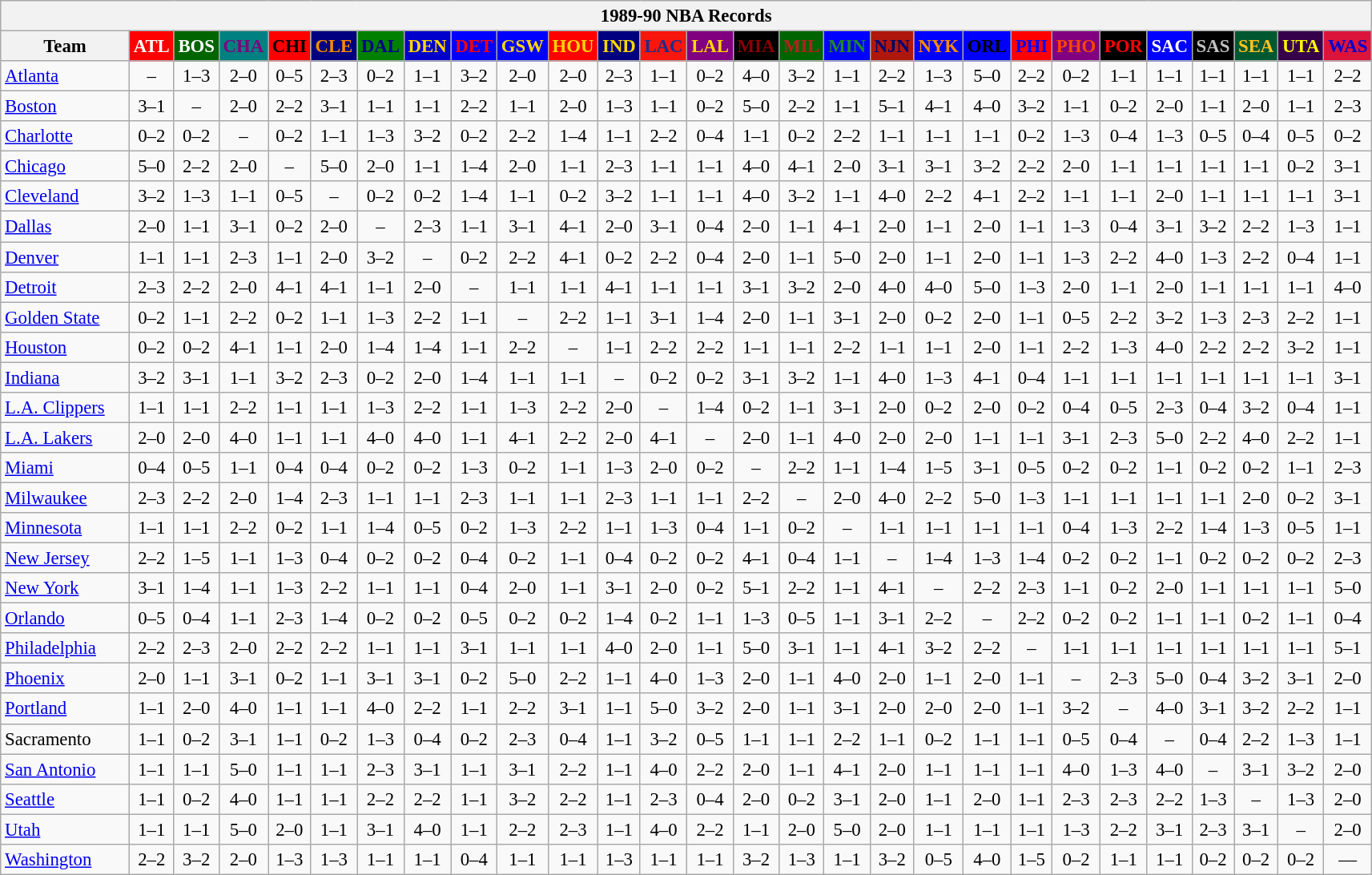<table class="wikitable" style="font-size:95%; text-align:center;">
<tr>
<th colspan=28>1989-90 NBA Records</th>
</tr>
<tr>
<th width=100>Team</th>
<th style="background:#FF0000;color:#FFFFFF;width=35">ATL</th>
<th style="background:#006400;color:#FFFFFF;width=35">BOS</th>
<th style="background:#008080;color:#800080;width=35">CHA</th>
<th style="background:#FF0000;color:#000000;width=35">CHI</th>
<th style="background:#000080;color:#FF8C00;width=35">CLE</th>
<th style="background:#008000;color:#00008B;width=35">DAL</th>
<th style="background:#0000CD;color:#FFD700;width=35">DEN</th>
<th style="background:#0000FF;color:#FF0000;width=35">DET</th>
<th style="background:#0000FF;color:#FFD700;width=35">GSW</th>
<th style="background:#FF0000;color:#FFD700;width=35">HOU</th>
<th style="background:#000080;color:#FFD700;width=35">IND</th>
<th style="background:#F9160D;color:#1A2E8B;width=35">LAC</th>
<th style="background:#800080;color:#FFD700;width=35">LAL</th>
<th style="background:#000000;color:#8B0000;width=35">MIA</th>
<th style="background:#006400;color:#B22222;width=35">MIL</th>
<th style="background:#0000FF;color:#228B22;width=35">MIN</th>
<th style="background:#B0170C;color:#00056D;width=35">NJN</th>
<th style="background:#0000FF;color:#FF8C00;width=35">NYK</th>
<th style="background:#0000FF;color:#000000;width=35">ORL</th>
<th style="background:#FF0000;color:#0000FF;width=35">PHI</th>
<th style="background:#800080;color:#FF4500;width=35">PHO</th>
<th style="background:#000000;color:#FF0000;width=35">POR</th>
<th style="background:#0000FF;color:#FFFFFF;width=35">SAC</th>
<th style="background:#000000;color:#C0C0C0;width=35">SAS</th>
<th style="background:#005831;color:#FFC322;width=35">SEA</th>
<th style="background:#36004A;color:#FFFF00;width=35">UTA</th>
<th style="background:#DC143C;color:#0000CD;width=35">WAS</th>
</tr>
<tr>
<td style="text-align:left;"><a href='#'>Atlanta</a></td>
<td>–</td>
<td>1–3</td>
<td>2–0</td>
<td>0–5</td>
<td>2–3</td>
<td>0–2</td>
<td>1–1</td>
<td>3–2</td>
<td>2–0</td>
<td>2–0</td>
<td>2–3</td>
<td>1–1</td>
<td>0–2</td>
<td>4–0</td>
<td>3–2</td>
<td>1–1</td>
<td>2–2</td>
<td>1–3</td>
<td>5–0</td>
<td>2–2</td>
<td>0–2</td>
<td>1–1</td>
<td>1–1</td>
<td>1–1</td>
<td>1–1</td>
<td>1–1</td>
<td>2–2</td>
</tr>
<tr>
<td style="text-align:left;"><a href='#'>Boston</a></td>
<td>3–1</td>
<td>–</td>
<td>2–0</td>
<td>2–2</td>
<td>3–1</td>
<td>1–1</td>
<td>1–1</td>
<td>2–2</td>
<td>1–1</td>
<td>2–0</td>
<td>1–3</td>
<td>1–1</td>
<td>0–2</td>
<td>5–0</td>
<td>2–2</td>
<td>1–1</td>
<td>5–1</td>
<td>4–1</td>
<td>4–0</td>
<td>3–2</td>
<td>1–1</td>
<td>0–2</td>
<td>2–0</td>
<td>1–1</td>
<td>2–0</td>
<td>1–1</td>
<td>2–3</td>
</tr>
<tr>
<td style="text-align:left;"><a href='#'>Charlotte</a></td>
<td>0–2</td>
<td>0–2</td>
<td>–</td>
<td>0–2</td>
<td>1–1</td>
<td>1–3</td>
<td>3–2</td>
<td>0–2</td>
<td>2–2</td>
<td>1–4</td>
<td>1–1</td>
<td>2–2</td>
<td>0–4</td>
<td>1–1</td>
<td>0–2</td>
<td>2–2</td>
<td>1–1</td>
<td>1–1</td>
<td>1–1</td>
<td>0–2</td>
<td>1–3</td>
<td>0–4</td>
<td>1–3</td>
<td>0–5</td>
<td>0–4</td>
<td>0–5</td>
<td>0–2</td>
</tr>
<tr>
<td style="text-align:left;"><a href='#'>Chicago</a></td>
<td>5–0</td>
<td>2–2</td>
<td>2–0</td>
<td>–</td>
<td>5–0</td>
<td>2–0</td>
<td>1–1</td>
<td>1–4</td>
<td>2–0</td>
<td>1–1</td>
<td>2–3</td>
<td>1–1</td>
<td>1–1</td>
<td>4–0</td>
<td>4–1</td>
<td>2–0</td>
<td>3–1</td>
<td>3–1</td>
<td>3–2</td>
<td>2–2</td>
<td>2–0</td>
<td>1–1</td>
<td>1–1</td>
<td>1–1</td>
<td>1–1</td>
<td>0–2</td>
<td>3–1</td>
</tr>
<tr>
<td style="text-align:left;"><a href='#'>Cleveland</a></td>
<td>3–2</td>
<td>1–3</td>
<td>1–1</td>
<td>0–5</td>
<td>–</td>
<td>0–2</td>
<td>0–2</td>
<td>1–4</td>
<td>1–1</td>
<td>0–2</td>
<td>3–2</td>
<td>1–1</td>
<td>1–1</td>
<td>4–0</td>
<td>3–2</td>
<td>1–1</td>
<td>4–0</td>
<td>2–2</td>
<td>4–1</td>
<td>2–2</td>
<td>1–1</td>
<td>1–1</td>
<td>2–0</td>
<td>1–1</td>
<td>1–1</td>
<td>1–1</td>
<td>3–1</td>
</tr>
<tr>
<td style="text-align:left;"><a href='#'>Dallas</a></td>
<td>2–0</td>
<td>1–1</td>
<td>3–1</td>
<td>0–2</td>
<td>2–0</td>
<td>–</td>
<td>2–3</td>
<td>1–1</td>
<td>3–1</td>
<td>4–1</td>
<td>2–0</td>
<td>3–1</td>
<td>0–4</td>
<td>2–0</td>
<td>1–1</td>
<td>4–1</td>
<td>2–0</td>
<td>1–1</td>
<td>2–0</td>
<td>1–1</td>
<td>1–3</td>
<td>0–4</td>
<td>3–1</td>
<td>3–2</td>
<td>2–2</td>
<td>1–3</td>
<td>1–1</td>
</tr>
<tr>
<td style="text-align:left;"><a href='#'>Denver</a></td>
<td>1–1</td>
<td>1–1</td>
<td>2–3</td>
<td>1–1</td>
<td>2–0</td>
<td>3–2</td>
<td>–</td>
<td>0–2</td>
<td>2–2</td>
<td>4–1</td>
<td>0–2</td>
<td>2–2</td>
<td>0–4</td>
<td>2–0</td>
<td>1–1</td>
<td>5–0</td>
<td>2–0</td>
<td>1–1</td>
<td>2–0</td>
<td>1–1</td>
<td>1–3</td>
<td>2–2</td>
<td>4–0</td>
<td>1–3</td>
<td>2–2</td>
<td>0–4</td>
<td>1–1</td>
</tr>
<tr>
<td style="text-align:left;"><a href='#'>Detroit</a></td>
<td>2–3</td>
<td>2–2</td>
<td>2–0</td>
<td>4–1</td>
<td>4–1</td>
<td>1–1</td>
<td>2–0</td>
<td>–</td>
<td>1–1</td>
<td>1–1</td>
<td>4–1</td>
<td>1–1</td>
<td>1–1</td>
<td>3–1</td>
<td>3–2</td>
<td>2–0</td>
<td>4–0</td>
<td>4–0</td>
<td>5–0</td>
<td>1–3</td>
<td>2–0</td>
<td>1–1</td>
<td>2–0</td>
<td>1–1</td>
<td>1–1</td>
<td>1–1</td>
<td>4–0</td>
</tr>
<tr>
<td style="text-align:left;"><a href='#'>Golden State</a></td>
<td>0–2</td>
<td>1–1</td>
<td>2–2</td>
<td>0–2</td>
<td>1–1</td>
<td>1–3</td>
<td>2–2</td>
<td>1–1</td>
<td>–</td>
<td>2–2</td>
<td>1–1</td>
<td>3–1</td>
<td>1–4</td>
<td>2–0</td>
<td>1–1</td>
<td>3–1</td>
<td>2–0</td>
<td>0–2</td>
<td>2–0</td>
<td>1–1</td>
<td>0–5</td>
<td>2–2</td>
<td>3–2</td>
<td>1–3</td>
<td>2–3</td>
<td>2–2</td>
<td>1–1</td>
</tr>
<tr>
<td style="text-align:left;"><a href='#'>Houston</a></td>
<td>0–2</td>
<td>0–2</td>
<td>4–1</td>
<td>1–1</td>
<td>2–0</td>
<td>1–4</td>
<td>1–4</td>
<td>1–1</td>
<td>2–2</td>
<td>–</td>
<td>1–1</td>
<td>2–2</td>
<td>2–2</td>
<td>1–1</td>
<td>1–1</td>
<td>2–2</td>
<td>1–1</td>
<td>1–1</td>
<td>2–0</td>
<td>1–1</td>
<td>2–2</td>
<td>1–3</td>
<td>4–0</td>
<td>2–2</td>
<td>2–2</td>
<td>3–2</td>
<td>1–1</td>
</tr>
<tr>
<td style="text-align:left;"><a href='#'>Indiana</a></td>
<td>3–2</td>
<td>3–1</td>
<td>1–1</td>
<td>3–2</td>
<td>2–3</td>
<td>0–2</td>
<td>2–0</td>
<td>1–4</td>
<td>1–1</td>
<td>1–1</td>
<td>–</td>
<td>0–2</td>
<td>0–2</td>
<td>3–1</td>
<td>3–2</td>
<td>1–1</td>
<td>4–0</td>
<td>1–3</td>
<td>4–1</td>
<td>0–4</td>
<td>1–1</td>
<td>1–1</td>
<td>1–1</td>
<td>1–1</td>
<td>1–1</td>
<td>1–1</td>
<td>3–1</td>
</tr>
<tr>
<td style="text-align:left;"><a href='#'>L.A. Clippers</a></td>
<td>1–1</td>
<td>1–1</td>
<td>2–2</td>
<td>1–1</td>
<td>1–1</td>
<td>1–3</td>
<td>2–2</td>
<td>1–1</td>
<td>1–3</td>
<td>2–2</td>
<td>2–0</td>
<td>–</td>
<td>1–4</td>
<td>0–2</td>
<td>1–1</td>
<td>3–1</td>
<td>2–0</td>
<td>0–2</td>
<td>2–0</td>
<td>0–2</td>
<td>0–4</td>
<td>0–5</td>
<td>2–3</td>
<td>0–4</td>
<td>3–2</td>
<td>0–4</td>
<td>1–1</td>
</tr>
<tr>
<td style="text-align:left;"><a href='#'>L.A. Lakers</a></td>
<td>2–0</td>
<td>2–0</td>
<td>4–0</td>
<td>1–1</td>
<td>1–1</td>
<td>4–0</td>
<td>4–0</td>
<td>1–1</td>
<td>4–1</td>
<td>2–2</td>
<td>2–0</td>
<td>4–1</td>
<td>–</td>
<td>2–0</td>
<td>1–1</td>
<td>4–0</td>
<td>2–0</td>
<td>2–0</td>
<td>1–1</td>
<td>1–1</td>
<td>3–1</td>
<td>2–3</td>
<td>5–0</td>
<td>2–2</td>
<td>4–0</td>
<td>2–2</td>
<td>1–1</td>
</tr>
<tr>
<td style="text-align:left;"><a href='#'>Miami</a></td>
<td>0–4</td>
<td>0–5</td>
<td>1–1</td>
<td>0–4</td>
<td>0–4</td>
<td>0–2</td>
<td>0–2</td>
<td>1–3</td>
<td>0–2</td>
<td>1–1</td>
<td>1–3</td>
<td>2–0</td>
<td>0–2</td>
<td>–</td>
<td>2–2</td>
<td>1–1</td>
<td>1–4</td>
<td>1–5</td>
<td>3–1</td>
<td>0–5</td>
<td>0–2</td>
<td>0–2</td>
<td>1–1</td>
<td>0–2</td>
<td>0–2</td>
<td>1–1</td>
<td>2–3</td>
</tr>
<tr>
<td style="text-align:left;"><a href='#'>Milwaukee</a></td>
<td>2–3</td>
<td>2–2</td>
<td>2–0</td>
<td>1–4</td>
<td>2–3</td>
<td>1–1</td>
<td>1–1</td>
<td>2–3</td>
<td>1–1</td>
<td>1–1</td>
<td>2–3</td>
<td>1–1</td>
<td>1–1</td>
<td>2–2</td>
<td>–</td>
<td>2–0</td>
<td>4–0</td>
<td>2–2</td>
<td>5–0</td>
<td>1–3</td>
<td>1–1</td>
<td>1–1</td>
<td>1–1</td>
<td>1–1</td>
<td>2–0</td>
<td>0–2</td>
<td>3–1</td>
</tr>
<tr>
<td style="text-align:left;"><a href='#'>Minnesota</a></td>
<td>1–1</td>
<td>1–1</td>
<td>2–2</td>
<td>0–2</td>
<td>1–1</td>
<td>1–4</td>
<td>0–5</td>
<td>0–2</td>
<td>1–3</td>
<td>2–2</td>
<td>1–1</td>
<td>1–3</td>
<td>0–4</td>
<td>1–1</td>
<td>0–2</td>
<td>–</td>
<td>1–1</td>
<td>1–1</td>
<td>1–1</td>
<td>1–1</td>
<td>0–4</td>
<td>1–3</td>
<td>2–2</td>
<td>1–4</td>
<td>1–3</td>
<td>0–5</td>
<td>1–1</td>
</tr>
<tr>
<td style="text-align:left;"><a href='#'>New Jersey</a></td>
<td>2–2</td>
<td>1–5</td>
<td>1–1</td>
<td>1–3</td>
<td>0–4</td>
<td>0–2</td>
<td>0–2</td>
<td>0–4</td>
<td>0–2</td>
<td>1–1</td>
<td>0–4</td>
<td>0–2</td>
<td>0–2</td>
<td>4–1</td>
<td>0–4</td>
<td>1–1</td>
<td>–</td>
<td>1–4</td>
<td>1–3</td>
<td>1–4</td>
<td>0–2</td>
<td>0–2</td>
<td>1–1</td>
<td>0–2</td>
<td>0–2</td>
<td>0–2</td>
<td>2–3</td>
</tr>
<tr>
<td style="text-align:left;"><a href='#'>New York</a></td>
<td>3–1</td>
<td>1–4</td>
<td>1–1</td>
<td>1–3</td>
<td>2–2</td>
<td>1–1</td>
<td>1–1</td>
<td>0–4</td>
<td>2–0</td>
<td>1–1</td>
<td>3–1</td>
<td>2–0</td>
<td>0–2</td>
<td>5–1</td>
<td>2–2</td>
<td>1–1</td>
<td>4–1</td>
<td>–</td>
<td>2–2</td>
<td>2–3</td>
<td>1–1</td>
<td>0–2</td>
<td>2–0</td>
<td>1–1</td>
<td>1–1</td>
<td>1–1</td>
<td>5–0</td>
</tr>
<tr>
<td style="text-align:left;"><a href='#'>Orlando</a></td>
<td>0–5</td>
<td>0–4</td>
<td>1–1</td>
<td>2–3</td>
<td>1–4</td>
<td>0–2</td>
<td>0–2</td>
<td>0–5</td>
<td>0–2</td>
<td>0–2</td>
<td>1–4</td>
<td>0–2</td>
<td>1–1</td>
<td>1–3</td>
<td>0–5</td>
<td>1–1</td>
<td>3–1</td>
<td>2–2</td>
<td>–</td>
<td>2–2</td>
<td>0–2</td>
<td>0–2</td>
<td>1–1</td>
<td>1–1</td>
<td>0–2</td>
<td>1–1</td>
<td>0–4</td>
</tr>
<tr>
<td style="text-align:left;"><a href='#'>Philadelphia</a></td>
<td>2–2</td>
<td>2–3</td>
<td>2–0</td>
<td>2–2</td>
<td>2–2</td>
<td>1–1</td>
<td>1–1</td>
<td>3–1</td>
<td>1–1</td>
<td>1–1</td>
<td>4–0</td>
<td>2–0</td>
<td>1–1</td>
<td>5–0</td>
<td>3–1</td>
<td>1–1</td>
<td>4–1</td>
<td>3–2</td>
<td>2–2</td>
<td>–</td>
<td>1–1</td>
<td>1–1</td>
<td>1–1</td>
<td>1–1</td>
<td>1–1</td>
<td>1–1</td>
<td>5–1</td>
</tr>
<tr>
<td style="text-align:left;"><a href='#'>Phoenix</a></td>
<td>2–0</td>
<td>1–1</td>
<td>3–1</td>
<td>0–2</td>
<td>1–1</td>
<td>3–1</td>
<td>3–1</td>
<td>0–2</td>
<td>5–0</td>
<td>2–2</td>
<td>1–1</td>
<td>4–0</td>
<td>1–3</td>
<td>2–0</td>
<td>1–1</td>
<td>4–0</td>
<td>2–0</td>
<td>1–1</td>
<td>2–0</td>
<td>1–1</td>
<td>–</td>
<td>2–3</td>
<td>5–0</td>
<td>0–4</td>
<td>3–2</td>
<td>3–1</td>
<td>2–0</td>
</tr>
<tr>
<td style="text-align:left;"><a href='#'>Portland</a></td>
<td>1–1</td>
<td>2–0</td>
<td>4–0</td>
<td>1–1</td>
<td>1–1</td>
<td>4–0</td>
<td>2–2</td>
<td>1–1</td>
<td>2–2</td>
<td>3–1</td>
<td>1–1</td>
<td>5–0</td>
<td>3–2</td>
<td>2–0</td>
<td>1–1</td>
<td>3–1</td>
<td>2–0</td>
<td>2–0</td>
<td>2–0</td>
<td>1–1</td>
<td>3–2</td>
<td>–</td>
<td>4–0</td>
<td>3–1</td>
<td>3–2</td>
<td>2–2</td>
<td>1–1</td>
</tr>
<tr>
<td style="text-align:left;">Sacramento</td>
<td>1–1</td>
<td>0–2</td>
<td>3–1</td>
<td>1–1</td>
<td>0–2</td>
<td>1–3</td>
<td>0–4</td>
<td>0–2</td>
<td>2–3</td>
<td>0–4</td>
<td>1–1</td>
<td>3–2</td>
<td>0–5</td>
<td>1–1</td>
<td>1–1</td>
<td>2–2</td>
<td>1–1</td>
<td>0–2</td>
<td>1–1</td>
<td>1–1</td>
<td>0–5</td>
<td>0–4</td>
<td>–</td>
<td>0–4</td>
<td>2–2</td>
<td>1–3</td>
<td>1–1</td>
</tr>
<tr>
<td style="text-align:left;"><a href='#'>San Antonio</a></td>
<td>1–1</td>
<td>1–1</td>
<td>5–0</td>
<td>1–1</td>
<td>1–1</td>
<td>2–3</td>
<td>3–1</td>
<td>1–1</td>
<td>3–1</td>
<td>2–2</td>
<td>1–1</td>
<td>4–0</td>
<td>2–2</td>
<td>2–0</td>
<td>1–1</td>
<td>4–1</td>
<td>2–0</td>
<td>1–1</td>
<td>1–1</td>
<td>1–1</td>
<td>4–0</td>
<td>1–3</td>
<td>4–0</td>
<td>–</td>
<td>3–1</td>
<td>3–2</td>
<td>2–0</td>
</tr>
<tr>
<td style="text-align:left;"><a href='#'>Seattle</a></td>
<td>1–1</td>
<td>0–2</td>
<td>4–0</td>
<td>1–1</td>
<td>1–1</td>
<td>2–2</td>
<td>2–2</td>
<td>1–1</td>
<td>3–2</td>
<td>2–2</td>
<td>1–1</td>
<td>2–3</td>
<td>0–4</td>
<td>2–0</td>
<td>0–2</td>
<td>3–1</td>
<td>2–0</td>
<td>1–1</td>
<td>2–0</td>
<td>1–1</td>
<td>2–3</td>
<td>2–3</td>
<td>2–2</td>
<td>1–3</td>
<td>–</td>
<td>1–3</td>
<td>2–0</td>
</tr>
<tr>
<td style="text-align:left;"><a href='#'>Utah</a></td>
<td>1–1</td>
<td>1–1</td>
<td>5–0</td>
<td>2–0</td>
<td>1–1</td>
<td>3–1</td>
<td>4–0</td>
<td>1–1</td>
<td>2–2</td>
<td>2–3</td>
<td>1–1</td>
<td>4–0</td>
<td>2–2</td>
<td>1–1</td>
<td>2–0</td>
<td>5–0</td>
<td>2–0</td>
<td>1–1</td>
<td>1–1</td>
<td>1–1</td>
<td>1–3</td>
<td>2–2</td>
<td>3–1</td>
<td>2–3</td>
<td>3–1</td>
<td>–</td>
<td>2–0</td>
</tr>
<tr>
<td style="text-align:left;"><a href='#'>Washington</a></td>
<td>2–2</td>
<td>3–2</td>
<td>2–0</td>
<td>1–3</td>
<td>1–3</td>
<td>1–1</td>
<td>1–1</td>
<td>0–4</td>
<td>1–1</td>
<td>1–1</td>
<td>1–3</td>
<td>1–1</td>
<td>1–1</td>
<td>3–2</td>
<td>1–3</td>
<td>1–1</td>
<td>3–2</td>
<td>0–5</td>
<td>4–0</td>
<td>1–5</td>
<td>0–2</td>
<td>1–1</td>
<td>1–1</td>
<td>0–2</td>
<td>0–2</td>
<td>0–2</td>
<td>—</td>
</tr>
</table>
